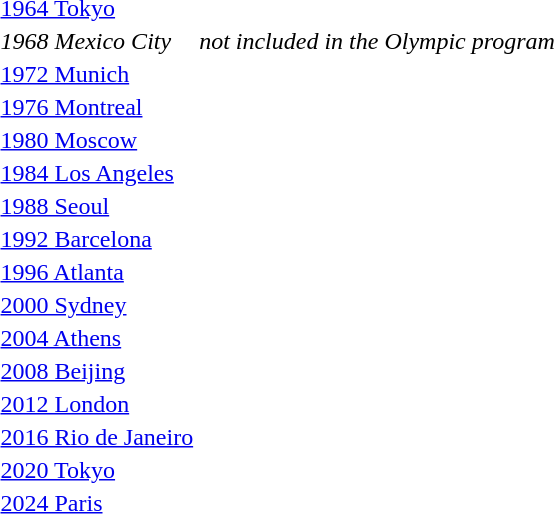<table>
<tr valign="top">
<td rowspan=2><a href='#'>1964 Tokyo</a><br></td>
<td rowspan=2></td>
<td rowspan=2></td>
<td></td>
</tr>
<tr>
<td></td>
</tr>
<tr>
<td><em>1968 Mexico City</em></td>
<td colspan=3 align=center><em>not included in the Olympic program</em></td>
</tr>
<tr valign="top">
<td rowspan=2><a href='#'>1972 Munich</a><br></td>
<td rowspan=2></td>
<td rowspan=2></td>
<td></td>
</tr>
<tr>
<td></td>
</tr>
<tr valign="top">
<td rowspan=2><a href='#'>1976 Montreal</a><br></td>
<td rowspan=2></td>
<td rowspan=2></td>
<td></td>
</tr>
<tr>
<td></td>
</tr>
<tr valign="top">
<td rowspan=2><a href='#'>1980 Moscow</a><br></td>
<td rowspan=2></td>
<td rowspan=2></td>
<td></td>
</tr>
<tr>
<td></td>
</tr>
<tr valign="top">
<td rowspan=2><a href='#'>1984 Los Angeles</a><br></td>
<td rowspan=2></td>
<td rowspan=2></td>
<td></td>
</tr>
<tr>
<td></td>
</tr>
<tr valign="top">
<td rowspan=2><a href='#'>1988 Seoul</a><br></td>
<td rowspan=2></td>
<td rowspan=2></td>
<td></td>
</tr>
<tr>
<td></td>
</tr>
<tr valign="top">
<td rowspan=2><a href='#'>1992 Barcelona</a><br></td>
<td rowspan=2></td>
<td rowspan=2></td>
<td></td>
</tr>
<tr>
<td></td>
</tr>
<tr valign="top">
<td rowspan=2><a href='#'>1996 Atlanta</a><br></td>
<td rowspan=2></td>
<td rowspan=2></td>
<td></td>
</tr>
<tr>
<td></td>
</tr>
<tr valign="top">
<td rowspan=2><a href='#'>2000 Sydney</a><br></td>
<td rowspan=2></td>
<td rowspan=2></td>
<td></td>
</tr>
<tr>
<td></td>
</tr>
<tr valign="top">
<td rowspan=2><a href='#'>2004 Athens</a><br></td>
<td rowspan=2></td>
<td rowspan=2></td>
<td></td>
</tr>
<tr>
<td></td>
</tr>
<tr valign="top">
<td rowspan=2><a href='#'>2008 Beijing</a><br></td>
<td rowspan=2></td>
<td rowspan=2></td>
<td></td>
</tr>
<tr>
<td></td>
</tr>
<tr valign="top">
<td rowspan=2><a href='#'>2012 London</a><br></td>
<td rowspan=2></td>
<td rowspan=2></td>
<td></td>
</tr>
<tr>
<td></td>
</tr>
<tr valign="top">
<td rowspan=2><a href='#'>2016 Rio de Janeiro</a><br></td>
<td rowspan=2></td>
<td rowspan=2></td>
<td></td>
</tr>
<tr>
<td></td>
</tr>
<tr valign="top">
<td rowspan=2><a href='#'>2020 Tokyo</a><br></td>
<td rowspan=2></td>
<td rowspan=2></td>
<td></td>
</tr>
<tr>
<td></td>
</tr>
<tr valign="top">
<td rowspan=2><a href='#'>2024 Paris</a><br></td>
<td rowspan=2></td>
<td rowspan=2></td>
<td></td>
</tr>
<tr>
<td></td>
</tr>
<tr>
</tr>
</table>
